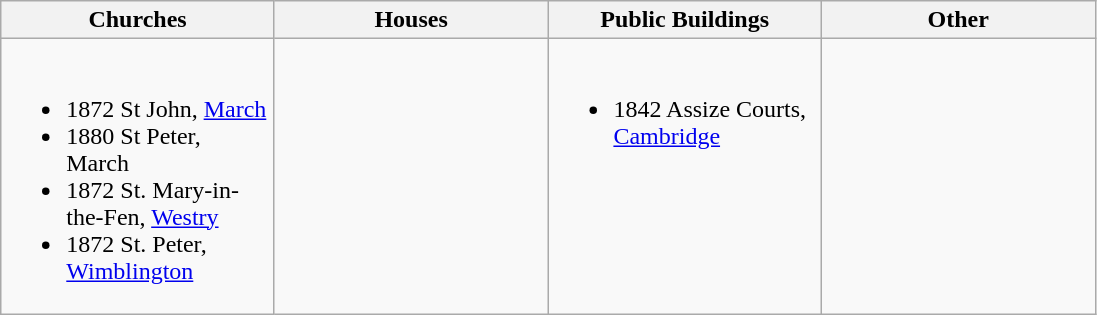<table class="wikitable">
<tr>
<th width="175">Churches</th>
<th width="175">Houses</th>
<th width="175">Public Buildings</th>
<th width="175">Other</th>
</tr>
<tr valign="top">
<td><br><ul><li>1872 St John, <a href='#'>March</a></li><li>1880 St Peter, March</li><li>1872 St. Mary-in-the-Fen, <a href='#'>Westry</a></li><li>1872 St. Peter, <a href='#'>Wimblington</a></li></ul></td>
<td></td>
<td><br><ul><li>1842 Assize Courts, <a href='#'>Cambridge</a></li></ul></td>
<td></td>
</tr>
</table>
